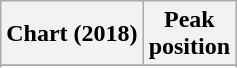<table class="wikitable sortable plainrowheaders">
<tr>
<th>Chart (2018)</th>
<th>Peak <br> position</th>
</tr>
<tr>
</tr>
<tr>
</tr>
<tr>
</tr>
<tr>
</tr>
<tr>
</tr>
</table>
